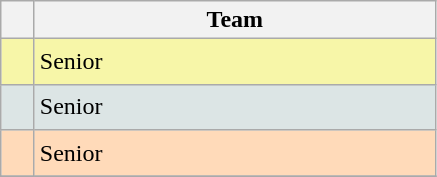<table class="wikitable" style="text-align:center">
<tr>
<th width=15></th>
<th width=260>Team</th>
</tr>
<tr style="background:#f7f6a8;">
<td style="text-align:center; height:23px;"></td>
<td align=left> Senior</td>
</tr>
<tr style="background:#dce5e5;">
<td style="text-align:center; height:23px;"></td>
<td align=left> Senior</td>
</tr>
<tr style="background:#ffdab9;">
<td style="text-align:center; height:23px;"></td>
<td align=left> Senior</td>
</tr>
<tr>
</tr>
</table>
